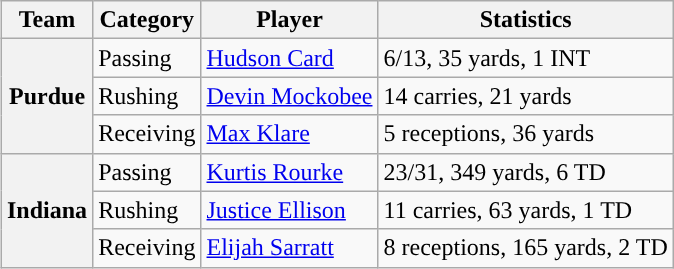<table class="wikitable" style="float:right">
<tr>
<th>Team</th>
<th>Category</th>
<th>Player</th>
<th>Statistics</th>
</tr>
<tr>
<th rowspan=3>Purdue</th>
<td>Passing</td>
<td><a href='#'>Hudson Card</a></td>
<td>6/13, 35 yards, 1 INT</td>
</tr>
<tr>
<td>Rushing</td>
<td><a href='#'>Devin Mockobee</a></td>
<td>14 carries, 21 yards</td>
</tr>
<tr>
<td>Receiving</td>
<td><a href='#'>Max Klare</a></td>
<td>5 receptions, 36 yards</td>
</tr>
<tr>
<th rowspan=3>Indiana</th>
<td>Passing</td>
<td><a href='#'>Kurtis Rourke</a></td>
<td>23/31, 349 yards, 6 TD</td>
</tr>
<tr>
<td>Rushing</td>
<td><a href='#'>Justice Ellison</a></td>
<td>11 carries, 63 yards, 1 TD</td>
</tr>
<tr>
<td>Receiving</td>
<td><a href='#'>Elijah Sarratt</a></td>
<td>8 receptions, 165 yards, 2 TD</td>
</tr>
</table>
